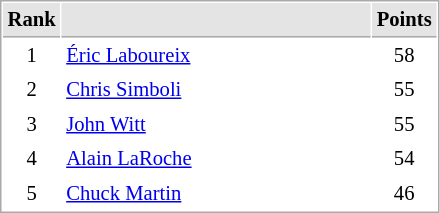<table cellspacing="1" cellpadding="3" style="border:1px solid #AAAAAA;font-size:86%">
<tr bgcolor="#E4E4E4">
<th style="border-bottom:1px solid #AAAAAA" width=10>Rank</th>
<th style="border-bottom:1px solid #AAAAAA" width=200></th>
<th style="border-bottom:1px solid #AAAAAA" width=20>Points</th>
</tr>
<tr>
<td align="center">1</td>
<td> <a href='#'>Éric Laboureix</a></td>
<td align=center>58</td>
</tr>
<tr>
<td align="center">2</td>
<td> <a href='#'>Chris Simboli</a></td>
<td align=center>55</td>
</tr>
<tr>
<td align="center">3</td>
<td> <a href='#'>John Witt</a></td>
<td align=center>55</td>
</tr>
<tr>
<td align="center">4</td>
<td> <a href='#'>Alain LaRoche</a></td>
<td align=center>54</td>
</tr>
<tr>
<td align="center">5</td>
<td> <a href='#'>Chuck Martin</a></td>
<td align=center>46</td>
</tr>
</table>
